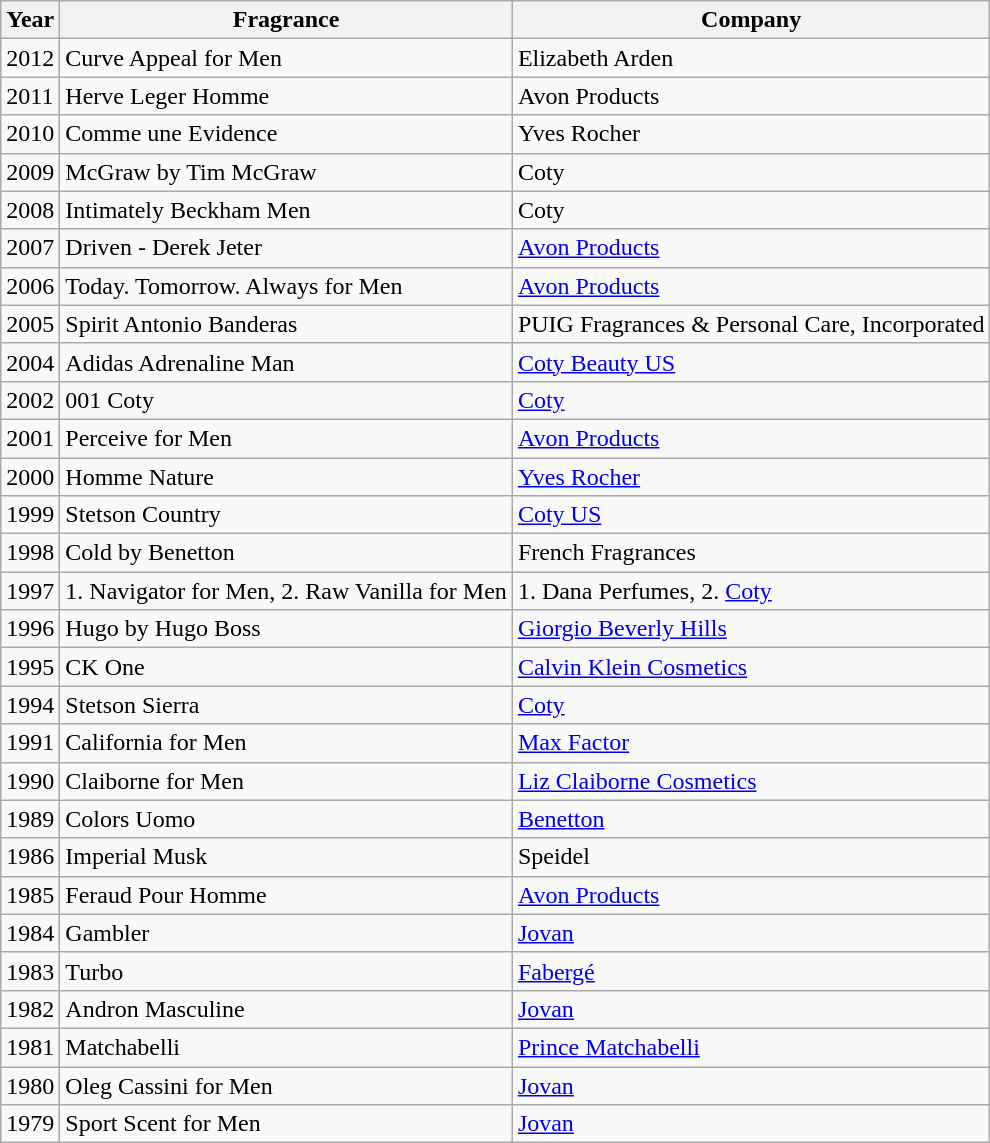<table class="wikitable sortable">
<tr>
<th>Year</th>
<th>Fragrance</th>
<th>Company</th>
</tr>
<tr>
<td>2012</td>
<td>Curve Appeal for Men</td>
<td>Elizabeth Arden</td>
</tr>
<tr>
<td>2011</td>
<td>Herve Leger Homme</td>
<td>Avon Products</td>
</tr>
<tr>
<td>2010</td>
<td>Comme une Evidence</td>
<td>Yves Rocher</td>
</tr>
<tr>
<td>2009</td>
<td>McGraw by Tim McGraw</td>
<td>Coty</td>
</tr>
<tr>
<td>2008</td>
<td>Intimately Beckham Men</td>
<td>Coty</td>
</tr>
<tr>
<td>2007</td>
<td>Driven - Derek Jeter</td>
<td><a href='#'>Avon Products</a></td>
</tr>
<tr>
<td>2006</td>
<td>Today. Tomorrow. Always for Men</td>
<td><a href='#'>Avon Products</a></td>
</tr>
<tr>
<td>2005</td>
<td>Spirit Antonio Banderas</td>
<td>PUIG Fragrances & Personal Care, Incorporated</td>
</tr>
<tr>
<td>2004</td>
<td>Adidas Adrenaline Man</td>
<td><a href='#'>Coty Beauty US</a></td>
</tr>
<tr>
<td>2002</td>
<td>001 Coty</td>
<td><a href='#'>Coty</a></td>
</tr>
<tr>
<td>2001</td>
<td>Perceive for Men</td>
<td><a href='#'>Avon Products</a></td>
</tr>
<tr>
<td>2000</td>
<td>Homme Nature</td>
<td><a href='#'>Yves Rocher</a></td>
</tr>
<tr>
<td>1999</td>
<td>Stetson Country</td>
<td><a href='#'>Coty US</a></td>
</tr>
<tr>
<td>1998</td>
<td>Cold by Benetton</td>
<td>French Fragrances</td>
</tr>
<tr>
<td>1997</td>
<td>1. Navigator for Men, 2. Raw Vanilla for Men</td>
<td>1. Dana Perfumes, 2. <a href='#'>Coty</a></td>
</tr>
<tr>
<td>1996</td>
<td>Hugo by Hugo Boss</td>
<td><a href='#'>Giorgio Beverly Hills</a></td>
</tr>
<tr>
<td>1995</td>
<td>CK One</td>
<td><a href='#'>Calvin Klein Cosmetics</a></td>
</tr>
<tr>
<td>1994</td>
<td>Stetson Sierra</td>
<td><a href='#'>Coty</a></td>
</tr>
<tr>
<td>1991</td>
<td>California for Men</td>
<td><a href='#'>Max Factor</a></td>
</tr>
<tr>
<td>1990</td>
<td>Claiborne for Men</td>
<td><a href='#'>Liz Claiborne Cosmetics</a></td>
</tr>
<tr>
<td>1989</td>
<td>Colors Uomo</td>
<td><a href='#'>Benetton</a></td>
</tr>
<tr>
<td>1986</td>
<td>Imperial Musk</td>
<td>Speidel</td>
</tr>
<tr>
<td>1985</td>
<td>Feraud Pour Homme</td>
<td><a href='#'>Avon Products</a></td>
</tr>
<tr>
<td>1984</td>
<td>Gambler</td>
<td><a href='#'>Jovan</a></td>
</tr>
<tr>
<td>1983</td>
<td>Turbo</td>
<td><a href='#'>Fabergé</a></td>
</tr>
<tr>
<td>1982</td>
<td>Andron Masculine</td>
<td><a href='#'>Jovan</a></td>
</tr>
<tr>
<td>1981</td>
<td>Matchabelli</td>
<td><a href='#'>Prince Matchabelli</a></td>
</tr>
<tr>
<td>1980</td>
<td>Oleg Cassini for Men</td>
<td><a href='#'>Jovan</a></td>
</tr>
<tr>
<td>1979</td>
<td>Sport Scent for Men</td>
<td><a href='#'>Jovan</a></td>
</tr>
</table>
